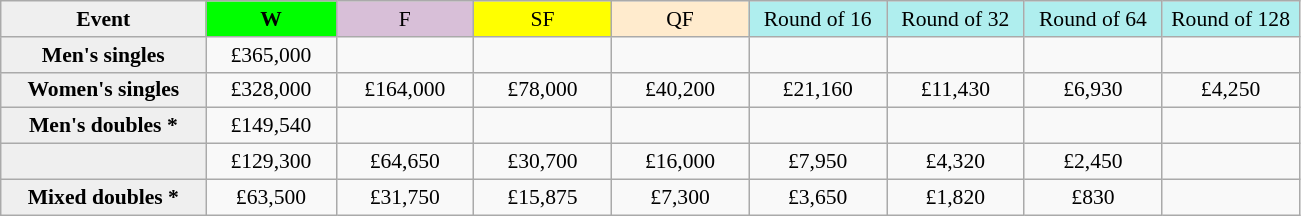<table class=wikitable style=font-size:90%;text-align:center>
<tr>
<td style="width:130px; background:#efefef;"><strong>Event</strong></td>
<td style="width:80px; background:lime;"><strong>W</strong></td>
<td style="width:85px; background:thistle;">F</td>
<td style="width:85px; background:#ff0;">SF</td>
<td style="width:85px; background:#ffebcd;">QF</td>
<td style="width:85px; background:#afeeee;">Round of 16</td>
<td style="width:85px; background:#afeeee;">Round of 32</td>
<td style="width:85px; background:#afeeee;">Round of 64</td>
<td style="width:85px; background:#afeeee;">Round of 128</td>
</tr>
<tr>
<td style="background:#efefef;"><strong>Men's singles</strong></td>
<td>£365,000</td>
<td></td>
<td></td>
<td></td>
<td></td>
<td></td>
<td></td>
<td></td>
</tr>
<tr>
<td style="background:#efefef;"><strong>Women's singles</strong></td>
<td>£328,000</td>
<td>£164,000</td>
<td>£78,000</td>
<td>£40,200</td>
<td>£21,160</td>
<td>£11,430</td>
<td>£6,930</td>
<td>£4,250</td>
</tr>
<tr>
<td style="background:#efefef;"><strong>Men's doubles *</strong></td>
<td>£149,540</td>
<td></td>
<td></td>
<td></td>
<td></td>
<td></td>
<td></td>
<td></td>
</tr>
<tr>
<td style="background:#efefef;"><strong></strong></td>
<td>£129,300</td>
<td>£64,650</td>
<td>£30,700</td>
<td>£16,000</td>
<td>£7,950</td>
<td>£4,320</td>
<td>£2,450</td>
<td></td>
</tr>
<tr>
<td style="background:#efefef;"><strong>Mixed doubles *</strong></td>
<td>£63,500</td>
<td>£31,750</td>
<td>£15,875</td>
<td>£7,300</td>
<td>£3,650</td>
<td>£1,820</td>
<td>£830</td>
<td></td>
</tr>
</table>
